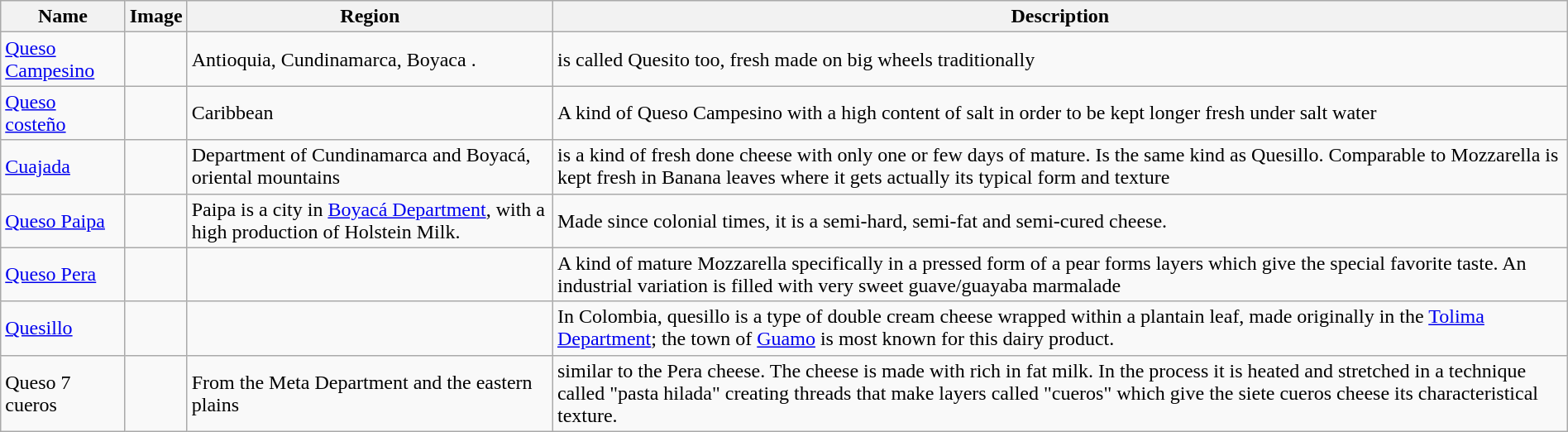<table class="wikitable sortable" style="width:100%">
<tr>
<th>Name</th>
<th class="unsortable">Image</th>
<th>Region</th>
<th>Description</th>
</tr>
<tr>
<td><a href='#'>Queso Campesino</a></td>
<td></td>
<td>Antioquia, Cundinamarca, Boyaca .</td>
<td>is called Quesito too, fresh made on big wheels traditionally</td>
</tr>
<tr>
<td><a href='#'>Queso costeño</a></td>
<td></td>
<td>Caribbean</td>
<td>A kind of Queso Campesino with a high content of salt in order to be kept longer fresh under salt water</td>
</tr>
<tr>
<td><a href='#'>Cuajada</a></td>
<td></td>
<td>Department of Cundinamarca and Boyacá, oriental mountains</td>
<td>is a kind of fresh done cheese with only one or few days of mature. Is the same kind as Quesillo. Comparable to Mozzarella is kept fresh in Banana leaves where it gets actually its typical form and texture</td>
</tr>
<tr>
<td><a href='#'>Queso Paipa</a></td>
<td></td>
<td>Paipa is a city in <a href='#'>Boyacá Department</a>, with a high production of Holstein Milk.</td>
<td>Made since colonial times, it is a semi-hard, semi-fat and semi-cured cheese.</td>
</tr>
<tr>
<td><a href='#'>Queso Pera</a></td>
<td></td>
<td></td>
<td>A kind of mature Mozzarella specifically in a pressed form of a pear forms layers which give the special favorite taste. An industrial variation is filled with very sweet guave/guayaba marmalade</td>
</tr>
<tr>
<td><a href='#'>Quesillo</a></td>
<td></td>
<td></td>
<td>In Colombia, quesillo is a type of double cream cheese wrapped within a plantain leaf, made originally in the <a href='#'>Tolima Department</a>; the town of <a href='#'>Guamo</a> is most known for this dairy product.</td>
</tr>
<tr>
<td>Queso 7 cueros</td>
<td></td>
<td>From the Meta Department  and the eastern plains</td>
<td>similar to the Pera cheese. The cheese is made with rich in fat milk. In the process it is heated and stretched in a technique called "pasta hilada" creating threads that make layers called "cueros" which give the siete cueros cheese its characteristical texture.</td>
</tr>
</table>
